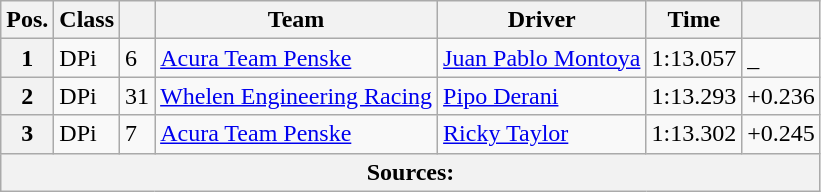<table class="wikitable">
<tr>
<th>Pos.</th>
<th>Class</th>
<th></th>
<th>Team</th>
<th>Driver</th>
<th>Time</th>
<th></th>
</tr>
<tr>
<th>1</th>
<td>DPi</td>
<td>6</td>
<td><a href='#'>Acura Team Penske</a></td>
<td><a href='#'>Juan Pablo Montoya</a></td>
<td>1:13.057</td>
<td>_</td>
</tr>
<tr>
<th>2</th>
<td>DPi</td>
<td>31</td>
<td><a href='#'>Whelen Engineering Racing</a></td>
<td><a href='#'>Pipo Derani</a></td>
<td>1:13.293</td>
<td>+0.236</td>
</tr>
<tr>
<th>3</th>
<td>DPi</td>
<td>7</td>
<td><a href='#'>Acura Team Penske</a></td>
<td><a href='#'>Ricky Taylor</a></td>
<td>1:13.302</td>
<td>+0.245</td>
</tr>
<tr>
<th colspan="7">Sources:</th>
</tr>
</table>
